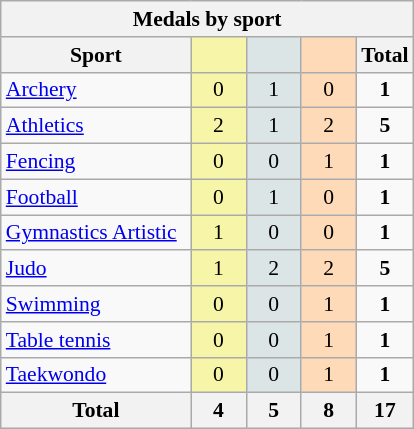<table class="wikitable" style="font-size:90%; text-align:center;">
<tr>
<th colspan=5>Medals by sport</th>
</tr>
<tr>
<th width=120>Sport</th>
<th scope="col" width=30 style="background:#F7F6A8;"></th>
<th scope="col" width=30 style="background:#DCE5E5;"></th>
<th scope="col" width=30 style="background:#FFDAB9;"></th>
<th width=30>Total</th>
</tr>
<tr>
<td align=left><a href='#'>Archery</a></td>
<td style="background:#F7F6A8;">0</td>
<td style="background:#DCE5E5;">1</td>
<td style="background:#FFDAB9;">0</td>
<td><strong>1</strong></td>
</tr>
<tr>
<td align=left><a href='#'>Athletics</a></td>
<td style="background:#F7F6A8;">2</td>
<td style="background:#DCE5E5;">1</td>
<td style="background:#FFDAB9;">2</td>
<td><strong>5</strong></td>
</tr>
<tr>
<td align=left><a href='#'>Fencing</a></td>
<td style="background:#F7F6A8;">0</td>
<td style="background:#DCE5E5;">0</td>
<td style="background:#FFDAB9;">1</td>
<td><strong>1</strong></td>
</tr>
<tr>
<td align=left><a href='#'>Football</a></td>
<td style="background:#F7F6A8;">0</td>
<td style="background:#DCE5E5;">1</td>
<td style="background:#FFDAB9;">0</td>
<td><strong>1</strong></td>
</tr>
<tr>
<td align=left><a href='#'>Gymnastics Artistic</a></td>
<td style="background:#F7F6A8;">1</td>
<td style="background:#DCE5E5;">0</td>
<td style="background:#FFDAB9;">0</td>
<td><strong>1</strong></td>
</tr>
<tr>
<td align=left><a href='#'>Judo</a></td>
<td style="background:#F7F6A8;">1</td>
<td style="background:#DCE5E5;">2</td>
<td style="background:#FFDAB9;">2</td>
<td><strong>5</strong></td>
</tr>
<tr>
<td align=left><a href='#'>Swimming</a></td>
<td style="background:#F7F6A8;">0</td>
<td style="background:#DCE5E5;">0</td>
<td style="background:#FFDAB9;">1</td>
<td><strong>1</strong></td>
</tr>
<tr>
<td align=left><a href='#'>Table tennis</a></td>
<td style="background:#F7F6A8;">0</td>
<td style="background:#DCE5E5;">0</td>
<td style="background:#FFDAB9;">1</td>
<td><strong>1</strong></td>
</tr>
<tr>
<td align=left><a href='#'>Taekwondo</a></td>
<td style="background:#F7F6A8;">0</td>
<td style="background:#DCE5E5;">0</td>
<td style="background:#FFDAB9;">1</td>
<td><strong>1</strong></td>
</tr>
<tr class="sortbottom">
<th>Total</th>
<th>4</th>
<th>5</th>
<th>8</th>
<th>17</th>
</tr>
</table>
